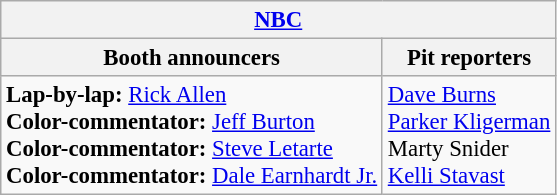<table class="wikitable" style="font-size: 95%">
<tr>
<th colspan="2"><a href='#'>NBC</a></th>
</tr>
<tr>
<th>Booth announcers</th>
<th>Pit reporters</th>
</tr>
<tr>
<td><strong>Lap-by-lap:</strong> <a href='#'>Rick Allen</a><br><strong>Color-commentator:</strong> <a href='#'>Jeff Burton</a><br><strong>Color-commentator:</strong> <a href='#'>Steve Letarte</a><br><strong>Color-commentator:</strong> <a href='#'>Dale Earnhardt Jr.</a></td>
<td><a href='#'>Dave Burns</a><br><a href='#'>Parker Kligerman</a><br>Marty Snider<br><a href='#'>Kelli Stavast</a></td>
</tr>
</table>
